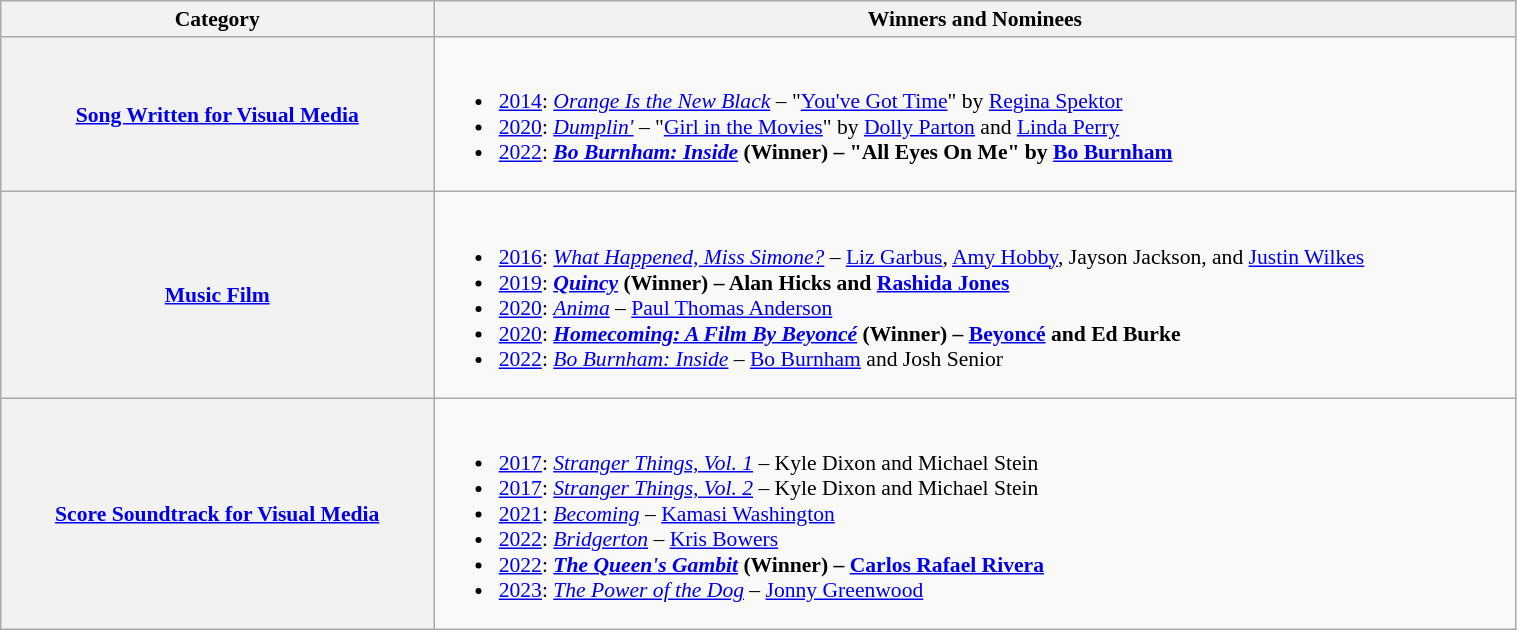<table class="wikitable plainrowheaders" style="font-size: 90%" width=80%>
<tr>
<th scope="col" style="width:20%;">Category</th>
<th scope="col" style="width:50%;">Winners and Nominees</th>
</tr>
<tr>
<th><a href='#'>Song Written for Visual Media</a></th>
<td><br><ul><li><a href='#'>2014</a>: <em><a href='#'>Orange Is the New Black</a></em> – "<a href='#'>You've Got Time</a>" by <a href='#'>Regina Spektor</a></li><li><a href='#'>2020</a>: <em><a href='#'>Dumplin'</a></em> – "<a href='#'>Girl in the Movies</a>" by <a href='#'>Dolly Parton</a> and <a href='#'>Linda Perry</a></li><li><a href='#'>2022</a>: <strong> <em><a href='#'>Bo Burnham: Inside</a></em> (Winner) – "All Eyes On Me" by <a href='#'>Bo Burnham</a></strong></li></ul></td>
</tr>
<tr>
<th><a href='#'>Music Film</a></th>
<td><br><ul><li><a href='#'>2016</a>: <em><a href='#'>What Happened, Miss Simone?</a></em> – <a href='#'>Liz Garbus</a>, <a href='#'>Amy Hobby</a>, Jayson Jackson, and <a href='#'>Justin Wilkes</a></li><li><a href='#'>2019</a>: <strong> <em><a href='#'>Quincy</a></em> (Winner) – Alan Hicks and <a href='#'>Rashida Jones</a></strong></li><li><a href='#'>2020</a>: <em><a href='#'>Anima</a></em> – <a href='#'>Paul Thomas Anderson</a></li><li><a href='#'>2020</a>: <strong> <em><a href='#'>Homecoming: A Film By Beyoncé</a></em> (Winner) – <a href='#'>Beyoncé</a> and Ed Burke</strong></li><li><a href='#'>2022</a>: <em><a href='#'>Bo Burnham: Inside</a></em> – <a href='#'>Bo Burnham</a> and Josh Senior</li></ul></td>
</tr>
<tr>
<th><a href='#'>Score Soundtrack for Visual Media</a></th>
<td><br><ul><li><a href='#'>2017</a>: <em><a href='#'>Stranger Things, Vol. 1</a></em> – Kyle Dixon and Michael Stein</li><li><a href='#'>2017</a>: <em><a href='#'>Stranger Things, Vol. 2</a></em> – Kyle Dixon and Michael Stein</li><li><a href='#'>2021</a>: <em><a href='#'>Becoming</a></em> – <a href='#'>Kamasi Washington</a></li><li><a href='#'>2022</a>: <em><a href='#'>Bridgerton</a></em> – <a href='#'>Kris Bowers</a></li><li><a href='#'>2022</a>: <strong> <em><a href='#'>The Queen's Gambit</a></em> (Winner) – <a href='#'>Carlos Rafael Rivera</a></strong></li><li><a href='#'>2023</a>: <em><a href='#'>The Power of the Dog</a></em> – <a href='#'>Jonny Greenwood</a></li></ul></td>
</tr>
</table>
